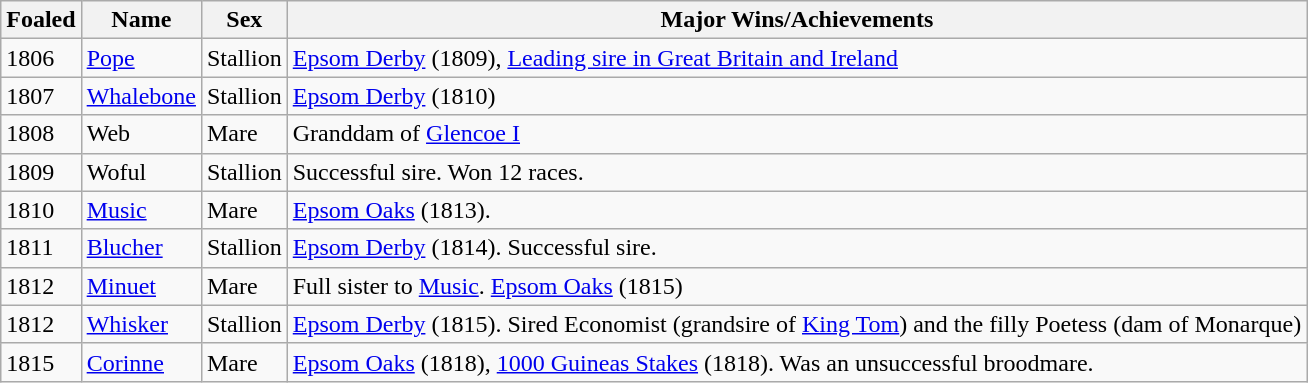<table class="wikitable">
<tr>
<th>Foaled</th>
<th>Name</th>
<th>Sex</th>
<th>Major Wins/Achievements</th>
</tr>
<tr>
<td>1806</td>
<td><a href='#'>Pope</a></td>
<td>Stallion</td>
<td><a href='#'>Epsom Derby</a> (1809), <a href='#'>Leading sire in Great Britain and Ireland</a></td>
</tr>
<tr>
<td>1807</td>
<td><a href='#'>Whalebone</a></td>
<td>Stallion</td>
<td><a href='#'>Epsom Derby</a> (1810)</td>
</tr>
<tr>
<td>1808</td>
<td>Web</td>
<td>Mare</td>
<td>Granddam of <a href='#'>Glencoe I</a></td>
</tr>
<tr>
<td>1809</td>
<td>Woful</td>
<td>Stallion</td>
<td>Successful sire. Won 12 races.</td>
</tr>
<tr>
<td>1810</td>
<td><a href='#'>Music</a></td>
<td>Mare</td>
<td><a href='#'>Epsom Oaks</a> (1813).</td>
</tr>
<tr>
<td>1811</td>
<td><a href='#'>Blucher</a></td>
<td>Stallion</td>
<td><a href='#'>Epsom Derby</a> (1814). Successful sire.</td>
</tr>
<tr>
<td>1812</td>
<td><a href='#'>Minuet</a></td>
<td>Mare</td>
<td>Full sister to <a href='#'>Music</a>. <a href='#'>Epsom Oaks</a> (1815)</td>
</tr>
<tr>
<td>1812</td>
<td><a href='#'>Whisker</a></td>
<td>Stallion</td>
<td><a href='#'>Epsom Derby</a> (1815). Sired Economist (grandsire of <a href='#'>King Tom</a>) and the filly Poetess (dam of Monarque)</td>
</tr>
<tr>
<td>1815</td>
<td><a href='#'>Corinne</a></td>
<td>Mare</td>
<td><a href='#'>Epsom Oaks</a> (1818), <a href='#'>1000 Guineas Stakes</a> (1818). Was an unsuccessful broodmare.</td>
</tr>
</table>
